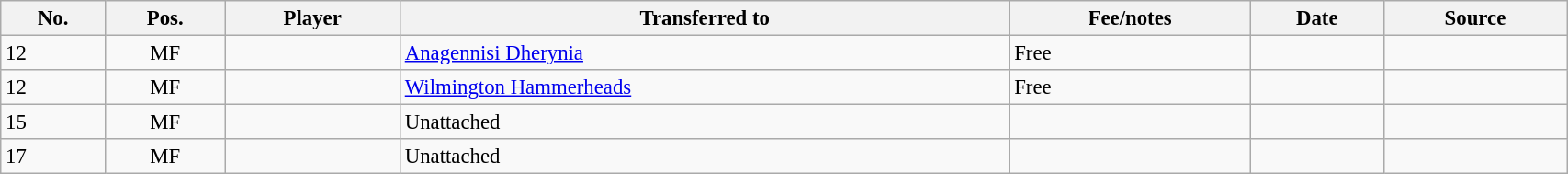<table class="wikitable sortable" style="width:90%; text-align:center; font-size:95%; text-align:left;">
<tr>
<th><strong>No.</strong></th>
<th><strong>Pos.</strong></th>
<th><strong>Player</strong></th>
<th><strong>Transferred to</strong></th>
<th><strong>Fee/notes</strong></th>
<th><strong>Date</strong></th>
<th><strong>Source</strong></th>
</tr>
<tr>
<td>12</td>
<td align=center>MF</td>
<td></td>
<td><a href='#'>Anagennisi Dherynia</a></td>
<td>Free</td>
<td></td>
<td></td>
</tr>
<tr>
<td>12</td>
<td align=center>MF</td>
<td></td>
<td><a href='#'>Wilmington Hammerheads</a></td>
<td>Free</td>
<td></td>
<td></td>
</tr>
<tr>
<td>15</td>
<td align=center>MF</td>
<td></td>
<td>Unattached</td>
<td></td>
<td></td>
<td></td>
</tr>
<tr>
<td>17</td>
<td align=center>MF</td>
<td></td>
<td>Unattached</td>
<td></td>
<td></td>
<td></td>
</tr>
</table>
